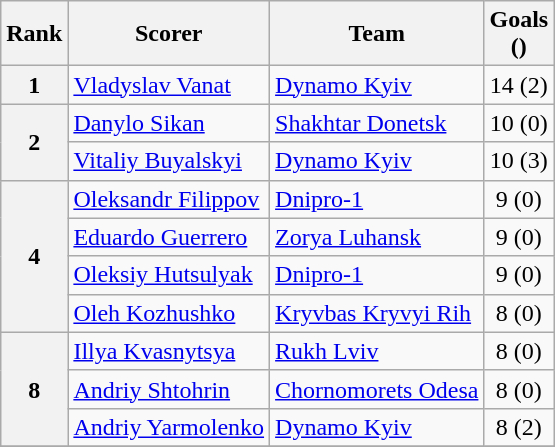<table class="wikitable">
<tr>
<th>Rank</th>
<th>Scorer</th>
<th>Team</th>
<th>Goals<br>()</th>
</tr>
<tr>
<th align=center rowspan="1">1</th>
<td> <a href='#'>Vladyslav Vanat</a></td>
<td><a href='#'>Dynamo Kyiv</a></td>
<td align=center>14 (2)</td>
</tr>
<tr>
<th align=center rowspan="2">2</th>
<td> <a href='#'>Danylo Sikan</a></td>
<td><a href='#'>Shakhtar Donetsk</a></td>
<td align=center>10 (0)</td>
</tr>
<tr>
<td> <a href='#'>Vitaliy Buyalskyi</a></td>
<td><a href='#'>Dynamo Kyiv</a></td>
<td align=center>10 (3)</td>
</tr>
<tr>
<th align=center rowspan="4">4</th>
<td> <a href='#'>Oleksandr Filippov</a></td>
<td><a href='#'>Dnipro-1</a></td>
<td align=center>9 (0)</td>
</tr>
<tr>
<td> <a href='#'>Eduardo Guerrero</a></td>
<td><a href='#'>Zorya Luhansk</a></td>
<td align=center>9 (0)</td>
</tr>
<tr>
<td> <a href='#'>Oleksiy Hutsulyak</a></td>
<td><a href='#'>Dnipro-1</a></td>
<td align=center>9 (0)</td>
</tr>
<tr>
<td> <a href='#'>Oleh Kozhushko</a></td>
<td><a href='#'>Kryvbas Kryvyi Rih</a></td>
<td align=center>8 (0)</td>
</tr>
<tr>
<th align=center rowspan="3">8</th>
<td> <a href='#'>Illya Kvasnytsya</a></td>
<td><a href='#'>Rukh Lviv</a></td>
<td align=center>8 (0)</td>
</tr>
<tr>
<td> <a href='#'>Andriy Shtohrin</a></td>
<td><a href='#'>Chornomorets Odesa</a></td>
<td align=center>8 (0)</td>
</tr>
<tr>
<td> <a href='#'>Andriy Yarmolenko</a></td>
<td><a href='#'>Dynamo Kyiv</a></td>
<td align=center>8 (2)</td>
</tr>
<tr>
</tr>
</table>
